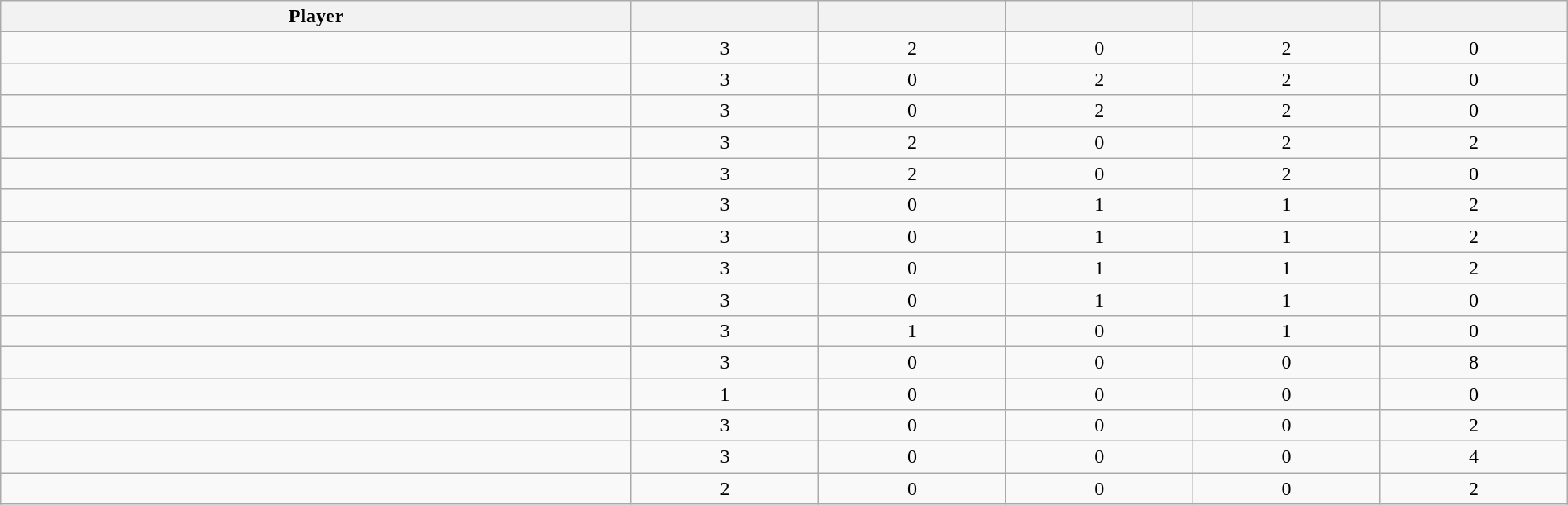<table class="wikitable sortable" style="width:100%;">
<tr align=center>
<th>Player</th>
<th></th>
<th></th>
<th></th>
<th></th>
<th></th>
</tr>
<tr align=center>
<td></td>
<td>3</td>
<td>2</td>
<td>0</td>
<td>2</td>
<td>0</td>
</tr>
<tr align=center>
<td></td>
<td>3</td>
<td>0</td>
<td>2</td>
<td>2</td>
<td>0</td>
</tr>
<tr align=center>
<td></td>
<td>3</td>
<td>0</td>
<td>2</td>
<td>2</td>
<td>0</td>
</tr>
<tr align=center>
<td></td>
<td>3</td>
<td>2</td>
<td>0</td>
<td>2</td>
<td>2</td>
</tr>
<tr align=center>
<td></td>
<td>3</td>
<td>2</td>
<td>0</td>
<td>2</td>
<td>0</td>
</tr>
<tr align=center>
<td></td>
<td>3</td>
<td>0</td>
<td>1</td>
<td>1</td>
<td>2</td>
</tr>
<tr align=center>
<td></td>
<td>3</td>
<td>0</td>
<td>1</td>
<td>1</td>
<td>2</td>
</tr>
<tr align=center>
<td></td>
<td>3</td>
<td>0</td>
<td>1</td>
<td>1</td>
<td>2</td>
</tr>
<tr align=center>
<td></td>
<td>3</td>
<td>0</td>
<td>1</td>
<td>1</td>
<td>0</td>
</tr>
<tr align=center>
<td></td>
<td>3</td>
<td>1</td>
<td>0</td>
<td>1</td>
<td>0</td>
</tr>
<tr align=center>
<td></td>
<td>3</td>
<td>0</td>
<td>0</td>
<td>0</td>
<td>8</td>
</tr>
<tr align=center>
<td></td>
<td>1</td>
<td>0</td>
<td>0</td>
<td>0</td>
<td>0</td>
</tr>
<tr align=center>
<td></td>
<td>3</td>
<td>0</td>
<td>0</td>
<td>0</td>
<td>2</td>
</tr>
<tr align=center>
<td></td>
<td>3</td>
<td>0</td>
<td>0</td>
<td>0</td>
<td>4</td>
</tr>
<tr align=center>
<td></td>
<td>2</td>
<td>0</td>
<td>0</td>
<td>0</td>
<td>2</td>
</tr>
</table>
